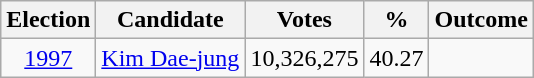<table class="wikitable" style="text-align:center">
<tr>
<th>Election</th>
<th>Candidate</th>
<th>Votes</th>
<th>%</th>
<th>Outcome</th>
</tr>
<tr>
<td><a href='#'>1997</a></td>
<td><a href='#'>Kim Dae-jung</a></td>
<td>10,326,275</td>
<td>40.27</td>
<td></td>
</tr>
</table>
